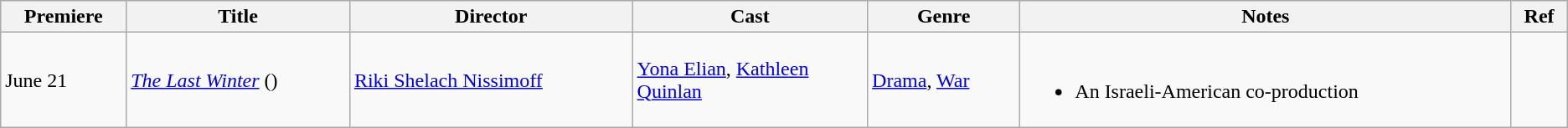<table class="wikitable">
<tr>
<th>Premiere</th>
<th>Title</th>
<th>Director</th>
<th width=15%>Cast</th>
<th>Genre</th>
<th>Notes</th>
<th>Ref</th>
</tr>
<tr>
<td>June 21</td>
<td><em><a href='#'>The Last Winter</a></em> ()</td>
<td><a href='#'>Riki Shelach Nissimoff</a></td>
<td><a href='#'>Yona Elian</a>, <a href='#'>Kathleen Quinlan</a></td>
<td><a href='#'>Drama</a>, <a href='#'>War</a></td>
<td><br><ul><li>An Israeli-American co-production</li></ul></td>
<td></td>
</tr>
</table>
